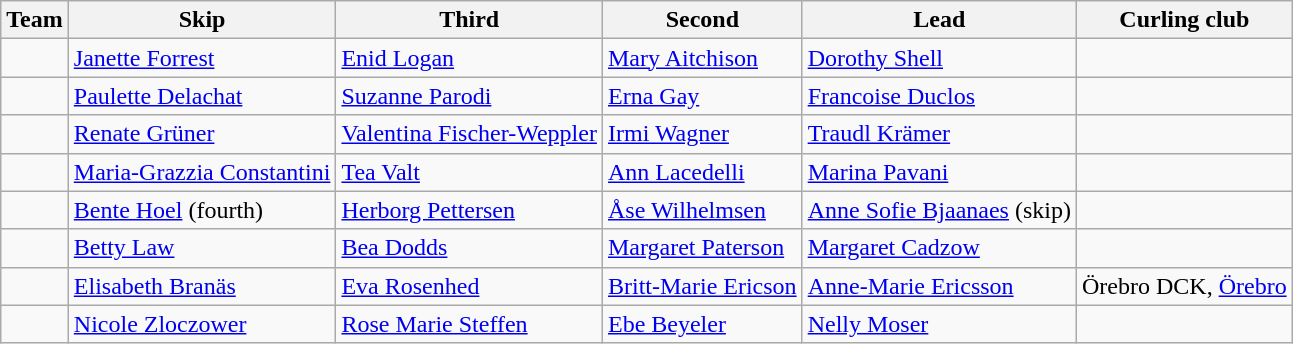<table class="wikitable">
<tr>
<th>Team</th>
<th>Skip</th>
<th>Third</th>
<th>Second</th>
<th>Lead</th>
<th>Curling club</th>
</tr>
<tr>
<td></td>
<td><a href='#'>Janette Forrest</a></td>
<td><a href='#'>Enid Logan</a></td>
<td><a href='#'>Mary Aitchison</a></td>
<td><a href='#'>Dorothy Shell</a></td>
<td></td>
</tr>
<tr>
<td></td>
<td><a href='#'>Paulette Delachat</a></td>
<td><a href='#'>Suzanne Parodi</a></td>
<td><a href='#'>Erna Gay</a></td>
<td><a href='#'>Francoise Duclos</a></td>
<td></td>
</tr>
<tr>
<td></td>
<td><a href='#'>Renate Grüner</a></td>
<td><a href='#'>Valentina Fischer-Weppler</a></td>
<td><a href='#'>Irmi Wagner</a></td>
<td><a href='#'>Traudl Krämer</a></td>
<td></td>
</tr>
<tr>
<td></td>
<td><a href='#'>Maria-Grazzia Constantini</a></td>
<td><a href='#'>Tea Valt</a></td>
<td><a href='#'>Ann Lacedelli</a></td>
<td><a href='#'>Marina Pavani</a></td>
<td></td>
</tr>
<tr>
<td></td>
<td><a href='#'>Bente Hoel</a> (fourth)</td>
<td><a href='#'>Herborg Pettersen</a></td>
<td><a href='#'>Åse Wilhelmsen</a></td>
<td><a href='#'>Anne Sofie Bjaanaes</a> (skip)</td>
<td></td>
</tr>
<tr>
<td></td>
<td><a href='#'>Betty Law</a></td>
<td><a href='#'>Bea Dodds</a></td>
<td><a href='#'>Margaret Paterson</a></td>
<td><a href='#'>Margaret Cadzow</a></td>
<td></td>
</tr>
<tr>
<td></td>
<td><a href='#'>Elisabeth Branäs</a></td>
<td><a href='#'>Eva Rosenhed</a></td>
<td><a href='#'>Britt-Marie Ericson</a></td>
<td><a href='#'>Anne-Marie Ericsson</a></td>
<td>Örebro DCK, <a href='#'>Örebro</a></td>
</tr>
<tr>
<td></td>
<td><a href='#'>Nicole Zloczower</a></td>
<td><a href='#'>Rose Marie Steffen</a></td>
<td><a href='#'>Ebe Beyeler</a></td>
<td><a href='#'>Nelly Moser</a></td>
<td></td>
</tr>
</table>
